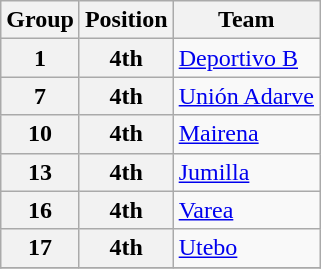<table class="wikitable">
<tr>
<th>Group</th>
<th>Position</th>
<th>Team</th>
</tr>
<tr>
<th>1</th>
<th>4th</th>
<td><a href='#'>Deportivo B</a></td>
</tr>
<tr>
<th>7</th>
<th>4th</th>
<td><a href='#'>Unión Adarve</a></td>
</tr>
<tr>
<th>10</th>
<th>4th</th>
<td><a href='#'>Mairena</a></td>
</tr>
<tr>
<th>13</th>
<th>4th</th>
<td><a href='#'>Jumilla</a></td>
</tr>
<tr>
<th>16</th>
<th>4th</th>
<td><a href='#'>Varea</a></td>
</tr>
<tr>
<th>17</th>
<th>4th</th>
<td><a href='#'>Utebo</a></td>
</tr>
<tr>
</tr>
</table>
